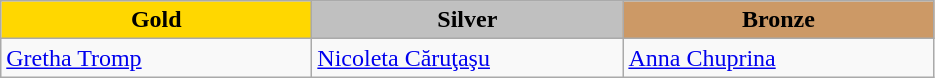<table class="wikitable" style="text-align:left">
<tr align="center">
<td width=200 bgcolor=gold><strong>Gold</strong></td>
<td width=200 bgcolor=silver><strong>Silver</strong></td>
<td width=200 bgcolor=CC9966><strong>Bronze</strong></td>
</tr>
<tr>
<td><a href='#'>Gretha Tromp</a><br><em></em></td>
<td><a href='#'>Nicoleta Căruţaşu</a><br><em></em></td>
<td><a href='#'>Anna Chuprina</a><br><em></em></td>
</tr>
</table>
